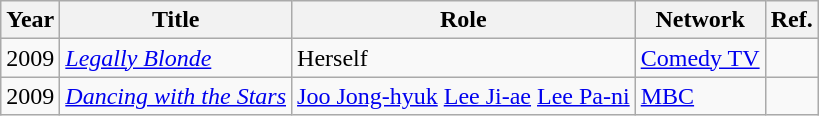<table class="wikitable sortable">
<tr>
<th>Year</th>
<th>Title</th>
<th>Role</th>
<th>Network</th>
<th>Ref.</th>
</tr>
<tr>
<td>2009</td>
<td><em><a href='#'>Legally Blonde</a></em></td>
<td>Herself</td>
<td><a href='#'>Comedy TV</a></td>
<td></td>
</tr>
<tr>
<td>2009</td>
<td><em><a href='#'>Dancing with the Stars</a></em></td>
<td><a href='#'>Joo Jong-hyuk</a> <a href='#'>Lee Ji-ae</a> <a href='#'>Lee Pa-ni</a></td>
<td><a href='#'>MBC</a></td>
<td></td>
</tr>
</table>
